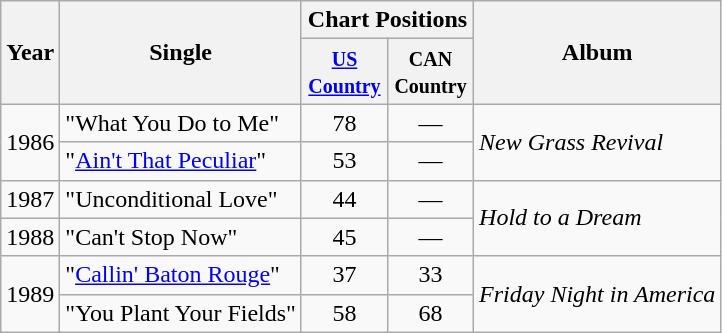<table class="wikitable">
<tr>
<th rowspan="2">Year</th>
<th rowspan="2">Single</th>
<th colspan="2">Chart Positions</th>
<th rowspan="2">Album</th>
</tr>
<tr>
<th width="50"><small><a href='#'>US Country</a></small></th>
<th width="50"><small>CAN Country</small></th>
</tr>
<tr>
<td rowspan="2">1986</td>
<td>"What You Do to Me"</td>
<td align="center">78</td>
<td align="center">—</td>
<td rowspan="2"><em>New Grass Revival</em></td>
</tr>
<tr>
<td>"<a href='#'>Ain't That Peculiar</a>"</td>
<td align="center">53</td>
<td align="center">—</td>
</tr>
<tr>
<td>1987</td>
<td>"Unconditional Love"</td>
<td align="center">44</td>
<td align="center">—</td>
<td rowspan="2"><em>Hold to a Dream</em></td>
</tr>
<tr>
<td>1988</td>
<td>"Can't Stop Now"</td>
<td align="center">45</td>
<td align="center">—</td>
</tr>
<tr>
<td rowspan="2">1989</td>
<td>"<a href='#'>Callin' Baton Rouge</a>"</td>
<td align="center">37</td>
<td align="center">33</td>
<td rowspan="2"><em>Friday Night in America</em></td>
</tr>
<tr>
<td>"You Plant Your Fields"</td>
<td align="center">58</td>
<td align="center">68</td>
</tr>
</table>
